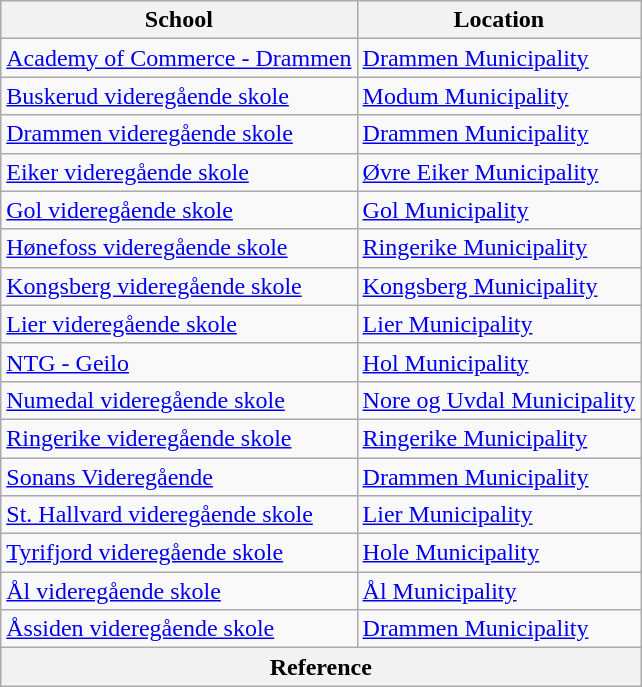<table class="wikitable sortable">
<tr>
<th>School</th>
<th>Location</th>
</tr>
<tr>
<td><a href='#'>Academy of Commerce - Drammen</a></td>
<td><a href='#'>Drammen Municipality</a></td>
</tr>
<tr>
<td><a href='#'>Buskerud videregående skole</a></td>
<td><a href='#'>Modum Municipality</a></td>
</tr>
<tr>
<td><a href='#'>Drammen videregående skole</a></td>
<td><a href='#'>Drammen Municipality</a></td>
</tr>
<tr>
<td><a href='#'>Eiker videregående skole</a></td>
<td><a href='#'>Øvre Eiker Municipality</a></td>
</tr>
<tr>
<td><a href='#'>Gol videregående skole</a></td>
<td><a href='#'>Gol Municipality</a></td>
</tr>
<tr>
<td><a href='#'>Hønefoss videregående skole</a></td>
<td><a href='#'>Ringerike Municipality</a></td>
</tr>
<tr>
<td><a href='#'>Kongsberg videregående skole</a></td>
<td><a href='#'>Kongsberg Municipality</a></td>
</tr>
<tr>
<td><a href='#'>Lier videregående skole</a></td>
<td><a href='#'>Lier Municipality</a></td>
</tr>
<tr>
<td><a href='#'>NTG - Geilo</a></td>
<td><a href='#'>Hol Municipality</a></td>
</tr>
<tr>
<td><a href='#'>Numedal videregående skole</a></td>
<td><a href='#'>Nore og Uvdal Municipality</a></td>
</tr>
<tr>
<td><a href='#'>Ringerike videregående skole</a></td>
<td><a href='#'>Ringerike Municipality</a></td>
</tr>
<tr>
<td><a href='#'>Sonans Videregående</a></td>
<td><a href='#'>Drammen Municipality</a></td>
</tr>
<tr>
<td><a href='#'>St. Hallvard videregående skole</a></td>
<td><a href='#'>Lier Municipality</a></td>
</tr>
<tr>
<td><a href='#'>Tyrifjord videregående skole</a></td>
<td><a href='#'>Hole Municipality</a></td>
</tr>
<tr>
<td><a href='#'>Ål videregående skole</a></td>
<td><a href='#'>Ål Municipality</a></td>
</tr>
<tr>
<td><a href='#'>Åssiden videregående skole</a></td>
<td><a href='#'>Drammen Municipality</a></td>
</tr>
<tr>
<th colspan="2">Reference</th>
</tr>
</table>
